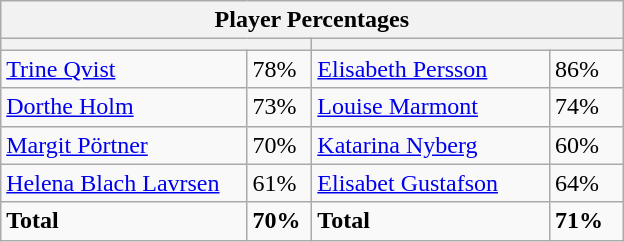<table class="wikitable">
<tr>
<th colspan=4 width=400>Player Percentages</th>
</tr>
<tr>
<th colspan=2 width=200></th>
<th colspan=2 width=200></th>
</tr>
<tr>
<td><a href='#'>Trine Qvist</a></td>
<td>78%</td>
<td><a href='#'>Elisabeth Persson</a></td>
<td>86%</td>
</tr>
<tr>
<td><a href='#'>Dorthe Holm</a></td>
<td>73%</td>
<td><a href='#'>Louise Marmont</a></td>
<td>74%</td>
</tr>
<tr>
<td><a href='#'>Margit Pörtner</a></td>
<td>70%</td>
<td><a href='#'>Katarina Nyberg</a></td>
<td>60%</td>
</tr>
<tr>
<td><a href='#'>Helena Blach Lavrsen</a></td>
<td>61%</td>
<td><a href='#'>Elisabet Gustafson</a></td>
<td>64%</td>
</tr>
<tr>
<td><strong>Total</strong></td>
<td><strong>70%</strong></td>
<td><strong>Total</strong></td>
<td><strong>71%</strong></td>
</tr>
</table>
